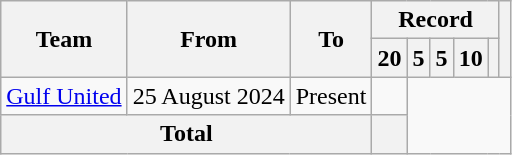<table class="wikitable" style="text-align: center">
<tr>
<th rowspan="2">Team</th>
<th rowspan="2">From</th>
<th rowspan="2">To</th>
<th colspan="5">Record</th>
<th rowspan="2"></th>
</tr>
<tr>
<th>20</th>
<th>5</th>
<th>5</th>
<th>10</th>
<th></th>
</tr>
<tr>
<td align="left"><a href='#'>Gulf United</a></td>
<td align="left">25 August 2024</td>
<td align="left">Present<br></td>
<td></td>
</tr>
<tr>
<th colspan="3">Total<br></th>
<th></th>
</tr>
</table>
